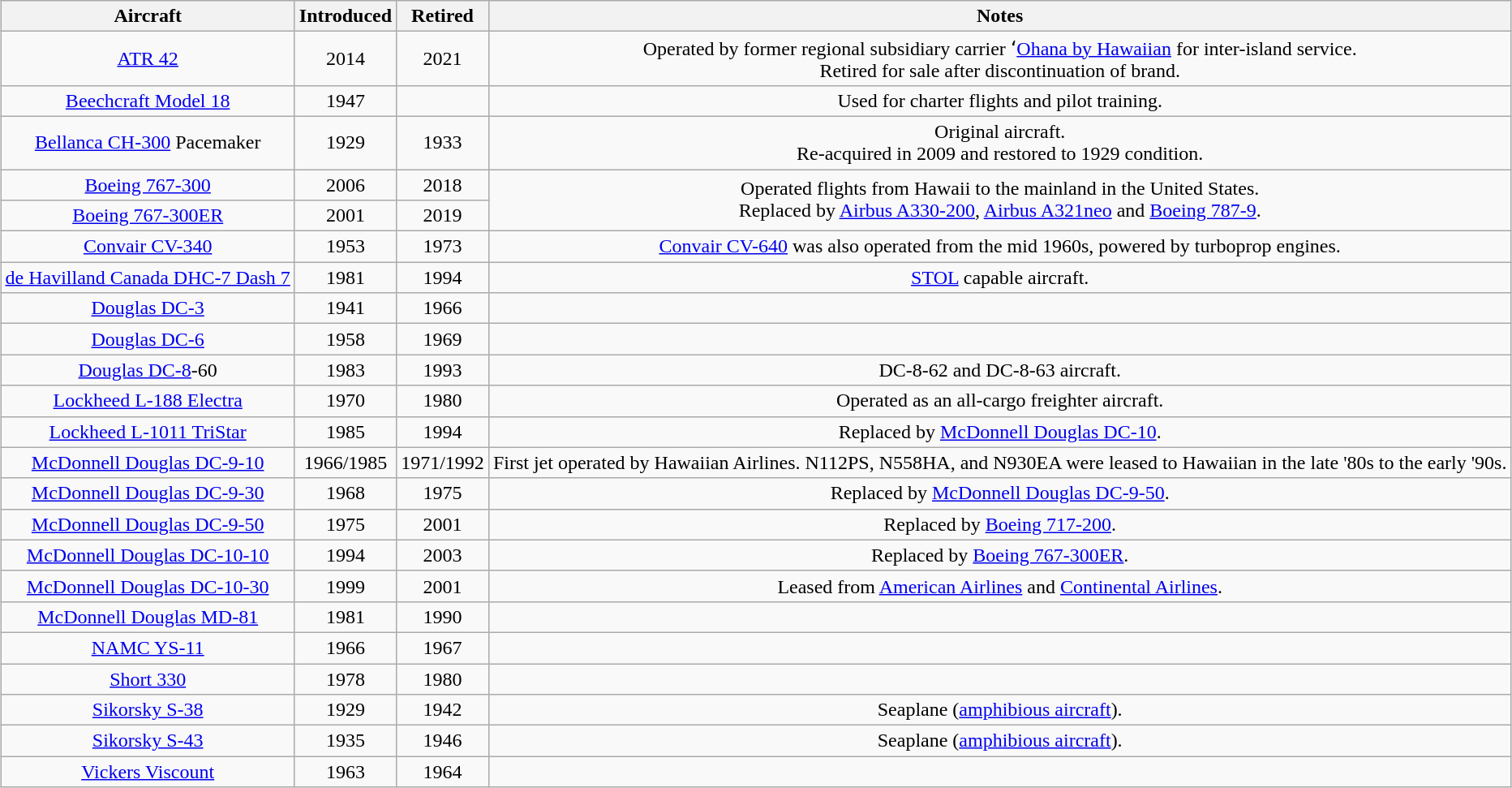<table class="wikitable" style="margin:1em auto; border-collapse:collapse;text-align:center">
<tr>
<th>Aircraft</th>
<th>Introduced</th>
<th>Retired</th>
<th>Notes</th>
</tr>
<tr>
<td><a href='#'>ATR 42</a></td>
<td>2014</td>
<td>2021</td>
<td>Operated by former regional subsidiary carrier ʻ<a href='#'>Ohana by Hawaiian</a> for inter-island service.<br>Retired for sale after discontinuation of brand.</td>
</tr>
<tr>
<td><a href='#'>Beechcraft Model 18</a></td>
<td>1947</td>
<td></td>
<td>Used for charter flights and pilot training.</td>
</tr>
<tr>
<td><a href='#'>Bellanca CH-300</a> Pacemaker</td>
<td>1929</td>
<td>1933</td>
<td>Original aircraft.<br>Re-acquired in 2009 and restored to 1929 condition.</td>
</tr>
<tr>
<td><a href='#'>Boeing 767-300</a></td>
<td>2006</td>
<td>2018</td>
<td rowspan="2">Operated flights from Hawaii to the mainland in the United States.<br>Replaced by <a href='#'>Airbus A330-200</a>, <a href='#'>Airbus A321neo</a> and <a href='#'>Boeing 787-9</a>.</td>
</tr>
<tr>
<td><a href='#'>Boeing 767-300ER</a></td>
<td>2001</td>
<td>2019</td>
</tr>
<tr>
<td><a href='#'>Convair CV-340</a></td>
<td>1953</td>
<td>1973</td>
<td><a href='#'>Convair CV-640</a> was also operated from the mid 1960s, powered by turboprop engines.</td>
</tr>
<tr>
<td><a href='#'>de Havilland Canada DHC-7 Dash 7</a></td>
<td>1981</td>
<td>1994</td>
<td><a href='#'>STOL</a> capable aircraft.</td>
</tr>
<tr>
<td><a href='#'>Douglas DC-3</a></td>
<td>1941</td>
<td>1966</td>
<td></td>
</tr>
<tr>
<td><a href='#'>Douglas DC-6</a></td>
<td>1958</td>
<td>1969</td>
<td></td>
</tr>
<tr>
<td><a href='#'>Douglas DC-8</a>-60</td>
<td>1983</td>
<td>1993</td>
<td>DC-8-62 and DC-8-63 aircraft.</td>
</tr>
<tr>
<td><a href='#'>Lockheed L-188 Electra</a></td>
<td>1970</td>
<td>1980</td>
<td>Operated as an all-cargo freighter aircraft.</td>
</tr>
<tr>
<td><a href='#'>Lockheed L-1011 TriStar</a></td>
<td>1985</td>
<td>1994</td>
<td>Replaced by <a href='#'>McDonnell Douglas DC-10</a>.</td>
</tr>
<tr>
<td><a href='#'>McDonnell Douglas DC-9-10</a></td>
<td>1966/1985</td>
<td>1971/1992</td>
<td>First jet operated by Hawaiian Airlines. N112PS, N558HA, and N930EA were leased to Hawaiian in the late '80s to the early '90s.</td>
</tr>
<tr>
<td><a href='#'>McDonnell Douglas DC-9-30</a></td>
<td>1968</td>
<td>1975</td>
<td>Replaced by <a href='#'>McDonnell Douglas DC-9-50</a>.</td>
</tr>
<tr>
<td><a href='#'>McDonnell Douglas DC-9-50</a></td>
<td>1975</td>
<td>2001</td>
<td>Replaced by <a href='#'>Boeing 717-200</a>.</td>
</tr>
<tr>
<td><a href='#'>McDonnell Douglas DC-10-10</a></td>
<td>1994</td>
<td>2003</td>
<td>Replaced by <a href='#'>Boeing 767-300ER</a>.</td>
</tr>
<tr>
<td><a href='#'>McDonnell Douglas DC-10-30</a></td>
<td>1999</td>
<td>2001</td>
<td>Leased from <a href='#'>American Airlines</a> and <a href='#'>Continental Airlines</a>.</td>
</tr>
<tr>
<td><a href='#'>McDonnell Douglas MD-81</a></td>
<td>1981</td>
<td>1990</td>
<td></td>
</tr>
<tr>
<td><a href='#'>NAMC YS-11</a></td>
<td>1966</td>
<td>1967</td>
<td></td>
</tr>
<tr>
<td><a href='#'>Short 330</a></td>
<td>1978</td>
<td>1980</td>
<td></td>
</tr>
<tr>
<td><a href='#'>Sikorsky S-38</a></td>
<td>1929</td>
<td>1942</td>
<td>Seaplane (<a href='#'>amphibious aircraft</a>).</td>
</tr>
<tr>
<td><a href='#'>Sikorsky S-43</a></td>
<td>1935</td>
<td>1946</td>
<td>Seaplane (<a href='#'>amphibious aircraft</a>).</td>
</tr>
<tr>
<td><a href='#'>Vickers Viscount</a></td>
<td>1963</td>
<td>1964</td>
<td></td>
</tr>
</table>
